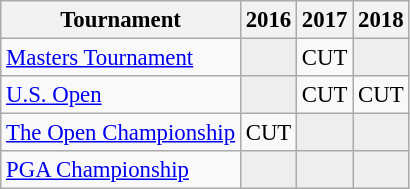<table class="wikitable" style="font-size:95%;text-align:center;">
<tr>
<th>Tournament</th>
<th>2016</th>
<th>2017</th>
<th>2018</th>
</tr>
<tr>
<td align=left><a href='#'>Masters Tournament</a></td>
<td style="background:#eeeeee;"></td>
<td>CUT</td>
<td style="background:#eeeeee;"></td>
</tr>
<tr>
<td align=left><a href='#'>U.S. Open</a></td>
<td style="background:#eeeeee;"></td>
<td>CUT</td>
<td>CUT</td>
</tr>
<tr>
<td align=left><a href='#'>The Open Championship</a></td>
<td>CUT</td>
<td style="background:#eeeeee;"></td>
<td style="background:#eeeeee;"></td>
</tr>
<tr>
<td align=left><a href='#'>PGA Championship</a></td>
<td style="background:#eeeeee;"></td>
<td style="background:#eeeeee;"></td>
<td style="background:#eeeeee;"></td>
</tr>
</table>
